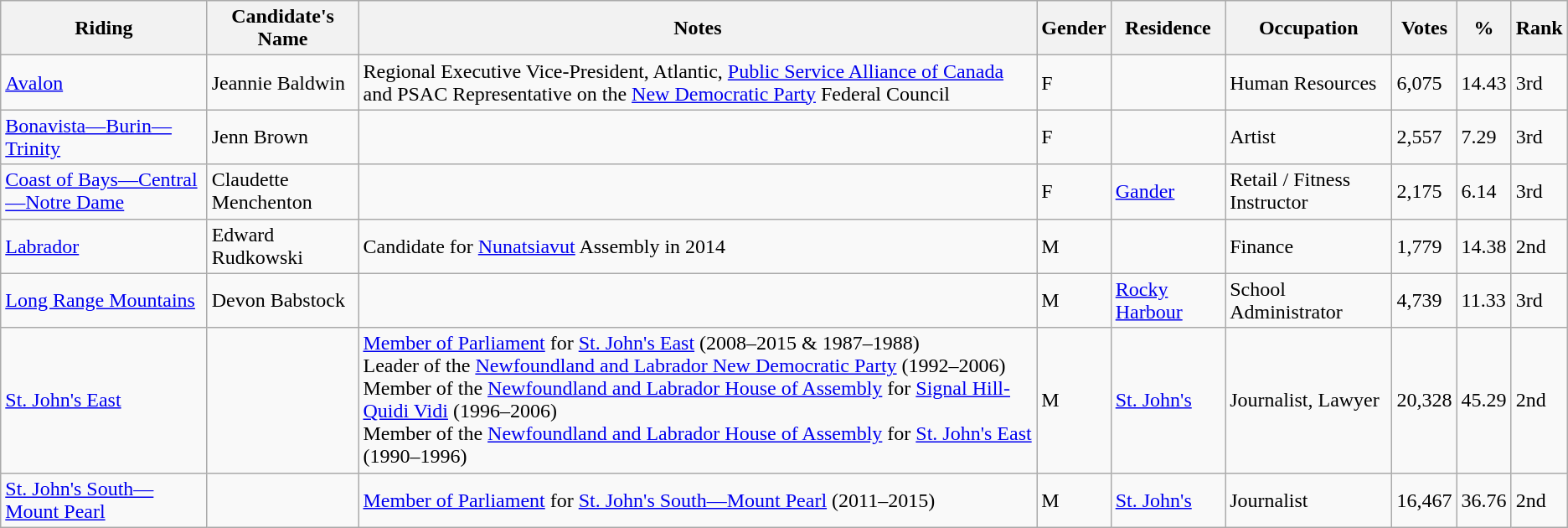<table class="wikitable sortable">
<tr>
<th>Riding<br></th>
<th>Candidate's Name</th>
<th>Notes</th>
<th>Gender</th>
<th>Residence</th>
<th>Occupation</th>
<th>Votes</th>
<th>%</th>
<th>Rank</th>
</tr>
<tr>
<td><a href='#'>Avalon</a></td>
<td>Jeannie Baldwin</td>
<td>Regional Executive Vice-President, Atlantic, <a href='#'>Public Service Alliance of Canada</a> and PSAC Representative on the <a href='#'>New Democratic Party</a> Federal Council</td>
<td>F</td>
<td></td>
<td>Human Resources</td>
<td>6,075</td>
<td>14.43</td>
<td>3rd</td>
</tr>
<tr>
<td><a href='#'>Bonavista—Burin—Trinity</a></td>
<td>Jenn Brown</td>
<td></td>
<td>F</td>
<td></td>
<td>Artist</td>
<td>2,557</td>
<td>7.29</td>
<td>3rd</td>
</tr>
<tr>
<td><a href='#'>Coast of Bays—Central—Notre Dame</a></td>
<td>Claudette Menchenton</td>
<td></td>
<td>F</td>
<td><a href='#'>Gander</a></td>
<td>Retail / Fitness Instructor</td>
<td>2,175</td>
<td>6.14</td>
<td>3rd</td>
</tr>
<tr>
<td><a href='#'>Labrador</a></td>
<td>Edward Rudkowski</td>
<td>Candidate for <a href='#'>Nunatsiavut</a> Assembly in 2014</td>
<td>M</td>
<td></td>
<td>Finance</td>
<td>1,779</td>
<td>14.38</td>
<td>2nd</td>
</tr>
<tr>
<td><a href='#'>Long Range Mountains</a></td>
<td>Devon Babstock</td>
<td></td>
<td>M</td>
<td><a href='#'>Rocky Harbour</a></td>
<td>School Administrator</td>
<td>4,739</td>
<td>11.33</td>
<td>3rd</td>
</tr>
<tr>
<td><a href='#'>St. John's East</a></td>
<td></td>
<td><a href='#'>Member of Parliament</a> for <a href='#'>St. John's East</a> (2008–2015 & 1987–1988) <br> Leader of the <a href='#'>Newfoundland and Labrador New Democratic Party</a> (1992–2006) <br> Member of the <a href='#'>Newfoundland and Labrador House of Assembly</a> for <a href='#'>Signal Hill-Quidi Vidi</a> (1996–2006) <br> Member of the <a href='#'>Newfoundland and Labrador House of Assembly</a> for <a href='#'>St. John's East</a> (1990–1996)</td>
<td>M</td>
<td><a href='#'>St. John's</a></td>
<td>Journalist, Lawyer</td>
<td>20,328</td>
<td>45.29</td>
<td>2nd</td>
</tr>
<tr>
<td><a href='#'>St. John's South—Mount Pearl</a></td>
<td></td>
<td><a href='#'>Member of Parliament</a> for <a href='#'>St. John's South—Mount Pearl</a> (2011–2015)</td>
<td>M</td>
<td><a href='#'>St. John's</a></td>
<td>Journalist</td>
<td>16,467</td>
<td>36.76</td>
<td>2nd</td>
</tr>
</table>
